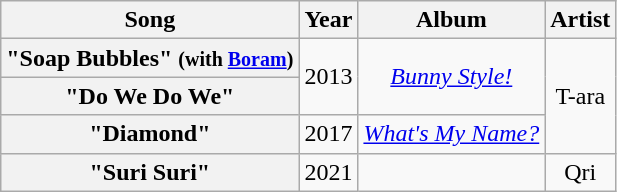<table class="wikitable plainrowheaders" style="text-align:center">
<tr>
<th>Song</th>
<th>Year</th>
<th>Album</th>
<th>Artist</th>
</tr>
<tr>
<th scope="row">"Soap Bubbles" <small>(with <a href='#'>Boram</a>)</small></th>
<td rowspan="2">2013</td>
<td rowspan=2><em><a href='#'>Bunny Style!</a></em></td>
<td rowspan="3">T-ara</td>
</tr>
<tr>
<th scope="row">"Do We Do We"</th>
</tr>
<tr>
<th scope="row">"Diamond"</th>
<td>2017</td>
<td><em><a href='#'>What's My Name?</a></em></td>
</tr>
<tr>
<th scope="row">"Suri Suri"</th>
<td>2021</td>
<td></td>
<td>Qri</td>
</tr>
</table>
